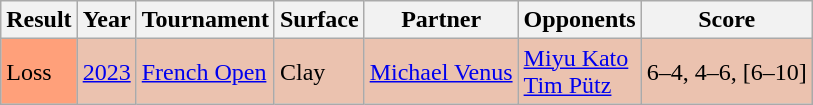<table class="sortable wikitable">
<tr>
<th>Result</th>
<th>Year</th>
<th>Tournament</th>
<th>Surface</th>
<th>Partner</th>
<th>Opponents</th>
<th class="unsortable">Score</th>
</tr>
<tr style="background:#ebc2af;">
<td bgcolor=ffa07a>Loss</td>
<td><a href='#'>2023</a></td>
<td><a href='#'>French Open</a></td>
<td>Clay</td>
<td> <a href='#'>Michael Venus</a></td>
<td> <a href='#'>Miyu Kato</a> <br>  <a href='#'>Tim Pütz</a></td>
<td>6–4, 4–6, [6–10]</td>
</tr>
</table>
